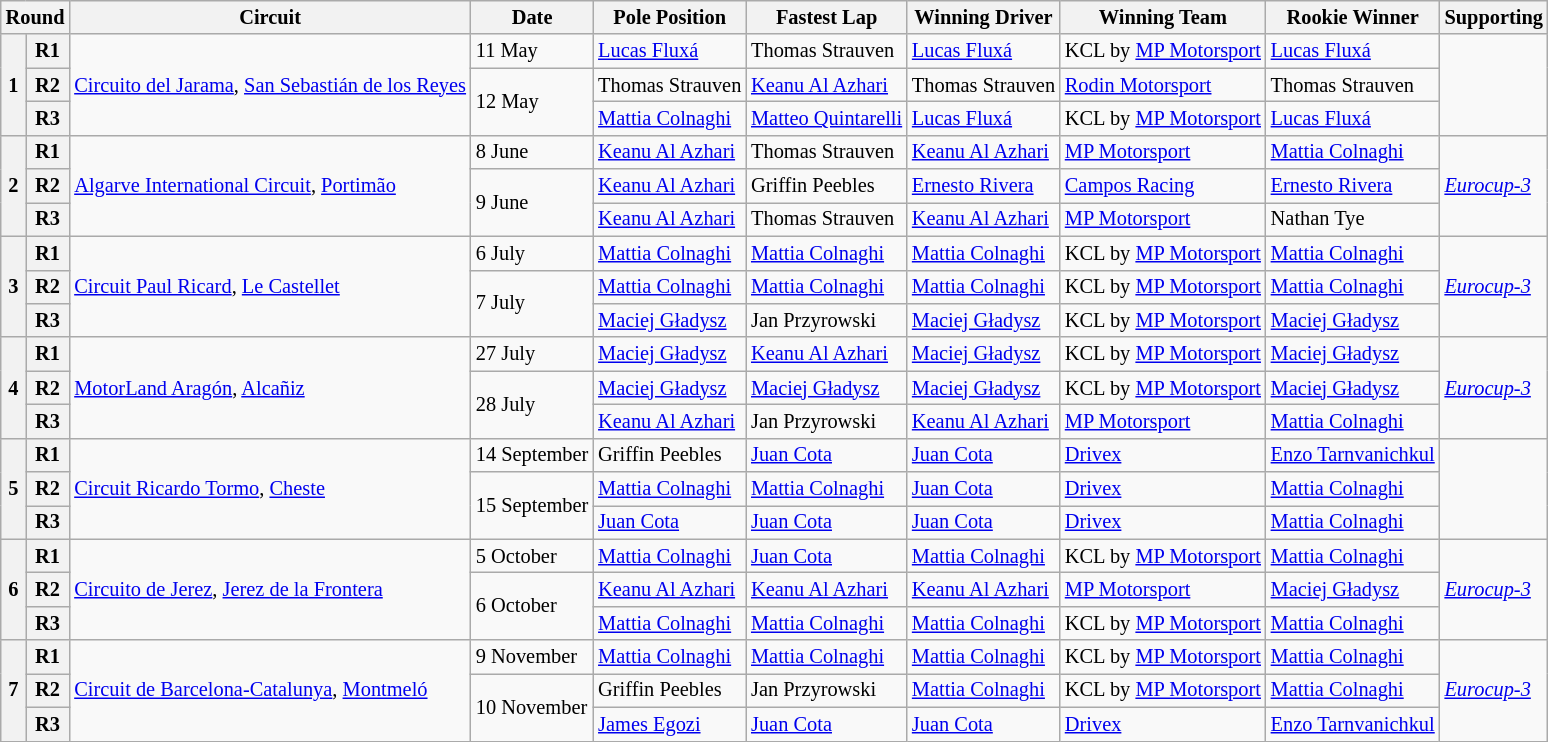<table class="wikitable" style="font-size: 85%">
<tr>
<th colspan=2>Round</th>
<th>Circuit</th>
<th>Date</th>
<th>Pole Position</th>
<th>Fastest Lap</th>
<th>Winning Driver</th>
<th>Winning Team</th>
<th>Rookie Winner</th>
<th>Supporting</th>
</tr>
<tr>
<th rowspan=3>1</th>
<th>R1</th>
<td rowspan=3 nowrap> <a href='#'>Circuito del Jarama</a>, <a href='#'>San Sebastián de los Reyes</a></td>
<td>11 May</td>
<td> <a href='#'>Lucas Fluxá</a></td>
<td nowrap> Thomas Strauven</td>
<td> <a href='#'>Lucas Fluxá</a></td>
<td nowrap> KCL by <a href='#'>MP Motorsport</a></td>
<td> <a href='#'>Lucas Fluxá</a></td>
<td rowspan=3></td>
</tr>
<tr>
<th>R2</th>
<td rowspan=2>12 May</td>
<td nowrap> Thomas Strauven</td>
<td> <a href='#'>Keanu Al Azhari</a></td>
<td nowrap> Thomas Strauven</td>
<td> <a href='#'>Rodin Motorsport</a></td>
<td nowrap> Thomas Strauven</td>
</tr>
<tr>
<th>R3</th>
<td> <a href='#'>Mattia Colnaghi</a></td>
<td nowrap> <a href='#'>Matteo Quintarelli</a></td>
<td> <a href='#'>Lucas Fluxá</a></td>
<td> KCL by <a href='#'>MP Motorsport</a></td>
<td> <a href='#'>Lucas Fluxá</a></td>
</tr>
<tr>
<th rowspan=3>2</th>
<th>R1</th>
<td rowspan=3> <a href='#'>Algarve International Circuit</a>, <a href='#'>Portimão</a></td>
<td>8 June</td>
<td> <a href='#'>Keanu Al Azhari</a></td>
<td> Thomas Strauven</td>
<td> <a href='#'>Keanu Al Azhari</a></td>
<td> <a href='#'>MP Motorsport</a></td>
<td> <a href='#'>Mattia Colnaghi</a></td>
<td rowspan=3><em><a href='#'>Eurocup-3</a></em></td>
</tr>
<tr>
<th>R2</th>
<td rowspan=2>9 June</td>
<td> <a href='#'>Keanu Al Azhari</a></td>
<td> Griffin Peebles</td>
<td> <a href='#'>Ernesto Rivera</a></td>
<td> <a href='#'>Campos Racing</a></td>
<td> <a href='#'>Ernesto Rivera</a></td>
</tr>
<tr>
<th>R3</th>
<td> <a href='#'>Keanu Al Azhari</a></td>
<td> Thomas Strauven</td>
<td> <a href='#'>Keanu Al Azhari</a></td>
<td> <a href='#'>MP Motorsport</a></td>
<td> Nathan Tye</td>
</tr>
<tr>
<th rowspan=3>3</th>
<th>R1</th>
<td rowspan=3> <a href='#'>Circuit Paul Ricard</a>, <a href='#'>Le Castellet</a></td>
<td>6 July</td>
<td> <a href='#'>Mattia Colnaghi</a></td>
<td> <a href='#'>Mattia Colnaghi</a></td>
<td> <a href='#'>Mattia Colnaghi</a></td>
<td> KCL by <a href='#'>MP Motorsport</a></td>
<td> <a href='#'>Mattia Colnaghi</a></td>
<td rowspan=3><em><a href='#'>Eurocup-3</a></em></td>
</tr>
<tr>
<th>R2</th>
<td rowspan=2>7 July</td>
<td> <a href='#'>Mattia Colnaghi</a></td>
<td> <a href='#'>Mattia Colnaghi</a></td>
<td> <a href='#'>Mattia Colnaghi</a></td>
<td> KCL by <a href='#'>MP Motorsport</a></td>
<td> <a href='#'>Mattia Colnaghi</a></td>
</tr>
<tr>
<th>R3</th>
<td> <a href='#'>Maciej Gładysz</a></td>
<td> Jan Przyrowski</td>
<td> <a href='#'>Maciej Gładysz</a></td>
<td> KCL by <a href='#'>MP Motorsport</a></td>
<td> <a href='#'>Maciej Gładysz</a></td>
</tr>
<tr>
<th rowspan=3>4</th>
<th>R1</th>
<td rowspan=3> <a href='#'>MotorLand Aragón</a>, <a href='#'>Alcañiz</a></td>
<td>27 July</td>
<td> <a href='#'>Maciej Gładysz</a></td>
<td> <a href='#'>Keanu Al Azhari</a></td>
<td> <a href='#'>Maciej Gładysz</a></td>
<td> KCL by <a href='#'>MP Motorsport</a></td>
<td> <a href='#'>Maciej Gładysz</a></td>
<td rowspan=3><em><a href='#'>Eurocup-3</a></em></td>
</tr>
<tr>
<th>R2</th>
<td rowspan=2>28 July</td>
<td> <a href='#'>Maciej Gładysz</a></td>
<td> <a href='#'>Maciej Gładysz</a></td>
<td> <a href='#'>Maciej Gładysz</a></td>
<td> KCL by <a href='#'>MP Motorsport</a></td>
<td> <a href='#'>Maciej Gładysz</a></td>
</tr>
<tr>
<th>R3</th>
<td> <a href='#'>Keanu Al Azhari</a></td>
<td> Jan Przyrowski</td>
<td> <a href='#'>Keanu Al Azhari</a></td>
<td> <a href='#'>MP Motorsport</a></td>
<td> <a href='#'>Mattia Colnaghi</a></td>
</tr>
<tr>
<th rowspan=3>5</th>
<th>R1</th>
<td rowspan=3> <a href='#'>Circuit Ricardo Tormo</a>, <a href='#'>Cheste</a></td>
<td>14 September</td>
<td> Griffin Peebles</td>
<td> <a href='#'>Juan Cota</a></td>
<td> <a href='#'>Juan Cota</a></td>
<td> <a href='#'>Drivex</a></td>
<td nowrap> <a href='#'>Enzo Tarnvanichkul</a></td>
<td rowspan=3></td>
</tr>
<tr>
<th>R2</th>
<td rowspan=2 nowrap>15 September</td>
<td> <a href='#'>Mattia Colnaghi</a></td>
<td> <a href='#'>Mattia Colnaghi</a></td>
<td> <a href='#'>Juan Cota</a></td>
<td> <a href='#'>Drivex</a></td>
<td> <a href='#'>Mattia Colnaghi</a></td>
</tr>
<tr>
<th>R3</th>
<td> <a href='#'>Juan Cota</a></td>
<td> <a href='#'>Juan Cota</a></td>
<td> <a href='#'>Juan Cota</a></td>
<td> <a href='#'>Drivex</a></td>
<td> <a href='#'>Mattia Colnaghi</a></td>
</tr>
<tr>
<th rowspan=3>6</th>
<th>R1</th>
<td rowspan=3> <a href='#'>Circuito de Jerez</a>, <a href='#'>Jerez de la Frontera</a></td>
<td>5 October</td>
<td nowrap> <a href='#'>Mattia Colnaghi</a></td>
<td> <a href='#'>Juan Cota</a></td>
<td> <a href='#'>Mattia Colnaghi</a></td>
<td> KCL by <a href='#'>MP Motorsport</a></td>
<td> <a href='#'>Mattia Colnaghi</a></td>
<td rowspan=3><em><a href='#'>Eurocup-3</a></em></td>
</tr>
<tr>
<th>R2</th>
<td rowspan=2>6 October</td>
<td> <a href='#'>Keanu Al Azhari</a></td>
<td> <a href='#'>Keanu Al Azhari</a></td>
<td> <a href='#'>Keanu Al Azhari</a></td>
<td> <a href='#'>MP Motorsport</a></td>
<td> <a href='#'>Maciej Gładysz</a></td>
</tr>
<tr>
<th>R3</th>
<td> <a href='#'>Mattia Colnaghi</a></td>
<td> <a href='#'>Mattia Colnaghi</a></td>
<td> <a href='#'>Mattia Colnaghi</a></td>
<td> KCL by <a href='#'>MP Motorsport</a></td>
<td> <a href='#'>Mattia Colnaghi</a></td>
</tr>
<tr>
<th rowspan=3>7</th>
<th>R1</th>
<td rowspan=3> <a href='#'>Circuit de Barcelona-Catalunya</a>, <a href='#'>Montmeló</a></td>
<td>9 November</td>
<td> <a href='#'>Mattia Colnaghi</a></td>
<td> <a href='#'>Mattia Colnaghi</a></td>
<td> <a href='#'>Mattia Colnaghi</a></td>
<td> KCL by <a href='#'>MP Motorsport</a></td>
<td> <a href='#'>Mattia Colnaghi</a></td>
<td rowspan=3><em><a href='#'>Eurocup-3</a></em></td>
</tr>
<tr>
<th>R2</th>
<td rowspan=2>10 November</td>
<td> Griffin Peebles</td>
<td> Jan Przyrowski</td>
<td> <a href='#'>Mattia Colnaghi</a></td>
<td> KCL by <a href='#'>MP Motorsport</a></td>
<td> <a href='#'>Mattia Colnaghi</a></td>
</tr>
<tr>
<th>R3</th>
<td> <a href='#'>James Egozi</a></td>
<td> <a href='#'>Juan Cota</a></td>
<td> <a href='#'>Juan Cota</a></td>
<td> <a href='#'>Drivex</a></td>
<td> <a href='#'>Enzo Tarnvanichkul</a></td>
</tr>
</table>
